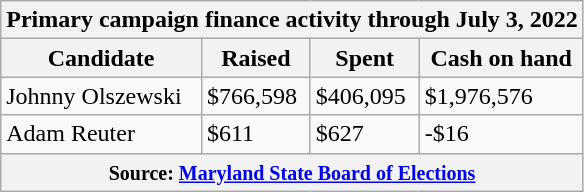<table class="wikitable sortable">
<tr>
<th colspan="4">Primary campaign finance activity through July 3, 2022</th>
</tr>
<tr>
<th>Candidate</th>
<th>Raised</th>
<th>Spent</th>
<th>Cash on hand</th>
</tr>
<tr>
<td data-sort-value="Olszewski, Johnny">Johnny Olszewski</td>
<td>$766,598</td>
<td>$406,095</td>
<td>$1,976,576</td>
</tr>
<tr>
<td data-sort-value="Reuter, Adam">Adam Reuter</td>
<td>$611</td>
<td>$627</td>
<td>-$16</td>
</tr>
<tr>
<th colspan="4"><small>Source: <a href='#'>Maryland State Board of Elections</a></small></th>
</tr>
</table>
